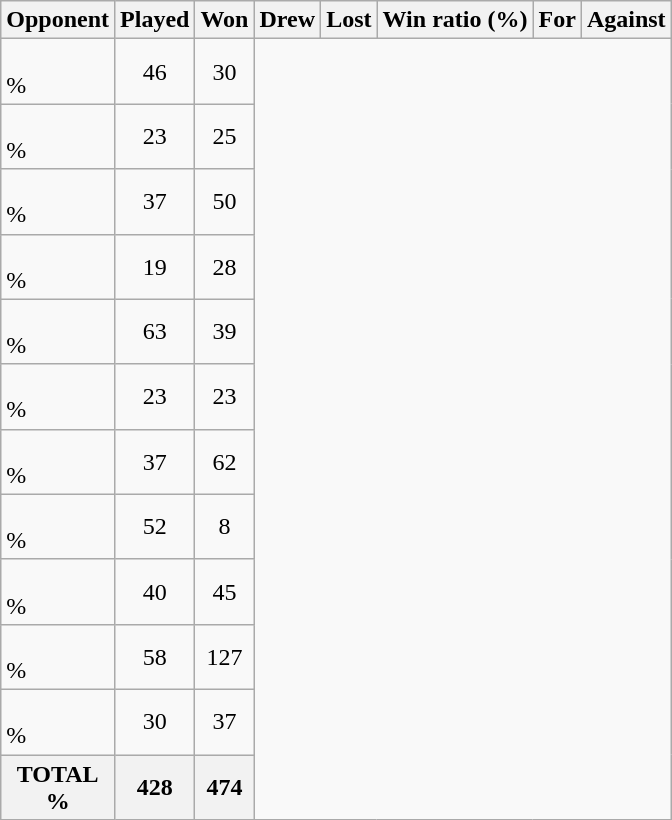<table class="wikitable">
<tr>
<th>Opponent</th>
<th>Played</th>
<th>Won</th>
<th>Drew</th>
<th>Lost</th>
<th>Win ratio (%)</th>
<th>For</th>
<th>Against</th>
</tr>
<tr align=center>
<td align=left><br>%</td>
<td>46</td>
<td>30</td>
</tr>
<tr align=center>
<td align=left><br>%</td>
<td>23</td>
<td>25</td>
</tr>
<tr align=center>
<td align=left><br>%</td>
<td>37</td>
<td>50</td>
</tr>
<tr align=center>
<td align=left><br>%</td>
<td>19</td>
<td>28</td>
</tr>
<tr align=center>
<td align=left><br>%</td>
<td>63</td>
<td>39</td>
</tr>
<tr align=center>
<td align=left><br>%</td>
<td>23</td>
<td>23</td>
</tr>
<tr align=center>
<td align=left><br>%</td>
<td>37</td>
<td>62</td>
</tr>
<tr align=center>
<td align=left><br>%</td>
<td>52</td>
<td>8</td>
</tr>
<tr align=center>
<td align=left><br>%</td>
<td>40</td>
<td>45</td>
</tr>
<tr align=center>
<td align=left><br>%</td>
<td>58</td>
<td>127</td>
</tr>
<tr align=center>
<td align=left><br>%</td>
<td>30</td>
<td>37</td>
</tr>
<tr align=center>
<th>TOTAL<br>%</th>
<th>428</th>
<th>474</th>
</tr>
</table>
